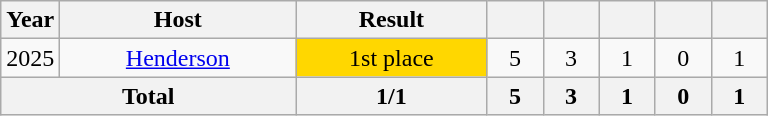<table class="wikitable" style="text-align:center">
<tr>
<th width=30>Year</th>
<th width=150>Host</th>
<th width=120>Result</th>
<th width=30></th>
<th width=30></th>
<th width=30></th>
<th width=30></th>
<th width=30></th>
</tr>
<tr>
<td>2025</td>
<td> <a href='#'>Henderson</a></td>
<td bgcolor="gold"> 1st place</td>
<td>5</td>
<td>3</td>
<td>1</td>
<td>0</td>
<td>1</td>
</tr>
<tr>
<th colspan=2>Total</th>
<th>1/1</th>
<th>5</th>
<th>3</th>
<th>1</th>
<th>0</th>
<th>1</th>
</tr>
</table>
